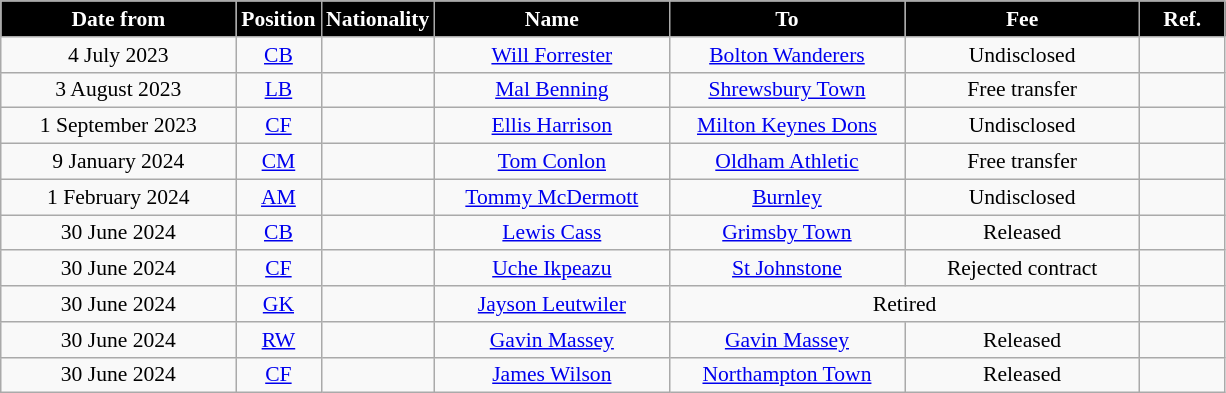<table class="wikitable"  style="text-align:center; font-size:90%; ">
<tr>
<th style="background:#000000; color:#FFFFFF; width:150px;">Date from</th>
<th style="background:#000000; color:#FFFFFF; width:50px;">Position</th>
<th style="background:#000000; color:#FFFFFF; width:50px;">Nationality</th>
<th style="background:#000000; color:#FFFFFF; width:150px;">Name</th>
<th style="background:#000000; color:#FFFFFF; width:150px;">To</th>
<th style="background:#000000; color:#FFFFFF; width:150px;">Fee</th>
<th style="background:#000000; color:#FFFFFF; width:50px;">Ref.</th>
</tr>
<tr>
<td>4 July 2023</td>
<td><a href='#'>CB</a></td>
<td></td>
<td><a href='#'>Will Forrester</a></td>
<td><a href='#'>Bolton Wanderers</a></td>
<td>Undisclosed</td>
<td></td>
</tr>
<tr>
<td>3 August 2023</td>
<td><a href='#'>LB</a></td>
<td></td>
<td><a href='#'>Mal Benning</a></td>
<td><a href='#'>Shrewsbury Town</a></td>
<td>Free transfer</td>
<td></td>
</tr>
<tr>
<td>1 September 2023</td>
<td><a href='#'>CF</a></td>
<td></td>
<td><a href='#'>Ellis Harrison</a></td>
<td><a href='#'>Milton Keynes Dons</a></td>
<td>Undisclosed</td>
<td></td>
</tr>
<tr>
<td>9 January 2024</td>
<td><a href='#'>CM</a></td>
<td></td>
<td><a href='#'>Tom Conlon</a></td>
<td><a href='#'>Oldham Athletic</a></td>
<td>Free transfer</td>
<td></td>
</tr>
<tr>
<td>1 February 2024</td>
<td><a href='#'>AM</a></td>
<td></td>
<td><a href='#'>Tommy McDermott</a></td>
<td><a href='#'>Burnley</a></td>
<td>Undisclosed</td>
<td></td>
</tr>
<tr>
<td>30 June 2024</td>
<td><a href='#'>CB</a></td>
<td></td>
<td><a href='#'>Lewis Cass</a></td>
<td><a href='#'>Grimsby Town</a></td>
<td>Released</td>
<td></td>
</tr>
<tr>
<td>30 June 2024</td>
<td><a href='#'>CF</a></td>
<td></td>
<td><a href='#'>Uche Ikpeazu</a></td>
<td> <a href='#'>St Johnstone</a></td>
<td>Rejected contract</td>
<td></td>
</tr>
<tr>
<td>30 June 2024</td>
<td><a href='#'>GK</a></td>
<td></td>
<td><a href='#'>Jayson Leutwiler</a></td>
<td colspan="2">Retired</td>
<td></td>
</tr>
<tr>
<td>30 June 2024</td>
<td><a href='#'>RW</a></td>
<td></td>
<td><a href='#'>Gavin Massey</a></td>
<td><a href='#'>Gavin Massey</a></td>
<td>Released</td>
<td></td>
</tr>
<tr>
<td>30 June 2024</td>
<td><a href='#'>CF</a></td>
<td></td>
<td><a href='#'>James Wilson</a></td>
<td><a href='#'>Northampton Town</a></td>
<td>Released</td>
<td></td>
</tr>
</table>
